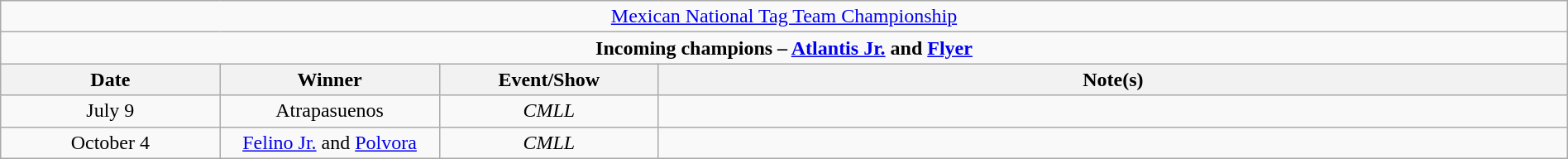<table class="wikitable" style="text-align:center; width:100%;">
<tr>
<td colspan="4" style="text-align: center;"><a href='#'>Mexican National Tag Team Championship</a></td>
</tr>
<tr>
<td colspan="4" style="text-align: center;"><strong>Incoming champions – <a href='#'>Atlantis Jr.</a> and <a href='#'>Flyer</a></strong></td>
</tr>
<tr>
<th width=14%>Date</th>
<th width=14%>Winner</th>
<th width=14%>Event/Show</th>
<th width=58%>Note(s)</th>
</tr>
<tr>
<td>July 9</td>
<td>Atrapasuenos<br></td>
<td><em>CMLL</em></td>
<td></td>
</tr>
<tr>
<td>October 4</td>
<td><a href='#'>Felino Jr.</a> and <a href='#'>Polvora</a></td>
<td><em>CMLL</em></td>
<td></td>
</tr>
</table>
